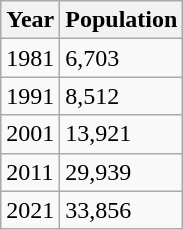<table class="wikitable">
<tr>
<th>Year</th>
<th>Population</th>
</tr>
<tr>
<td>1981</td>
<td>6,703</td>
</tr>
<tr>
<td>1991</td>
<td>8,512</td>
</tr>
<tr>
<td>2001</td>
<td>13,921</td>
</tr>
<tr>
<td>2011</td>
<td>29,939</td>
</tr>
<tr>
<td>2021</td>
<td>33,856</td>
</tr>
</table>
